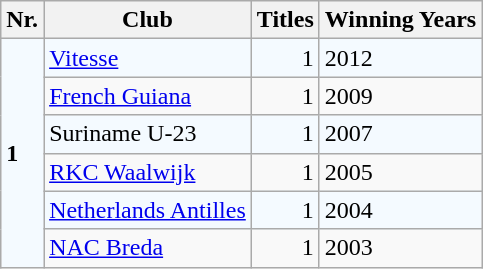<table class="wikitable">
<tr>
<th>Nr.</th>
<th>Club</th>
<th>Titles</th>
<th>Winning Years</th>
</tr>
<tr bgcolor=#F4FAFF>
<td rowspan="6"><strong>1</strong></td>
<td> <a href='#'>Vitesse</a></td>
<td align="right">1</td>
<td>2012</td>
</tr>
<tr>
<td> <a href='#'>French Guiana</a></td>
<td align="right">1</td>
<td>2009</td>
</tr>
<tr bgcolor=#F4FAFF>
<td> Suriname U-23</td>
<td align="right">1</td>
<td>2007</td>
</tr>
<tr>
<td> <a href='#'>RKC Waalwijk</a></td>
<td align="right">1</td>
<td>2005</td>
</tr>
<tr bgcolor=#F4FAFF>
<td> <a href='#'>Netherlands Antilles</a></td>
<td align="right">1</td>
<td>2004</td>
</tr>
<tr>
<td> <a href='#'>NAC Breda</a></td>
<td align="right">1</td>
<td>2003</td>
</tr>
</table>
